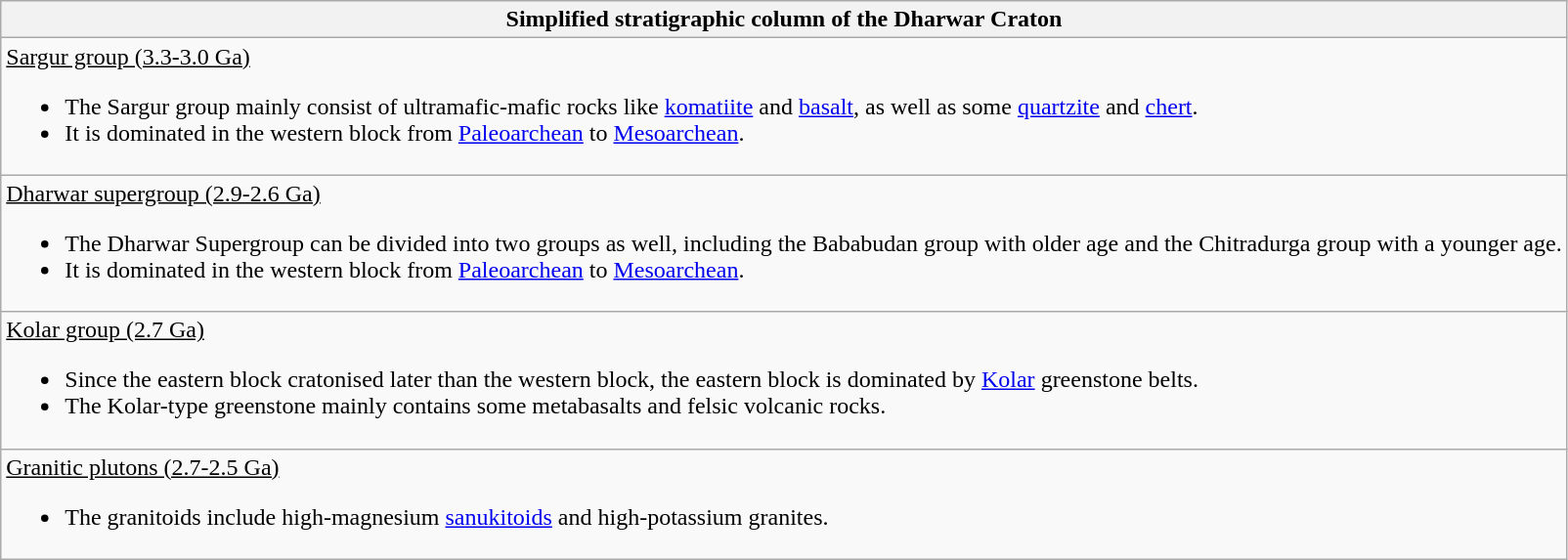<table class="wikitable">
<tr>
<th>Simplified stratigraphic column of the Dharwar Craton</th>
</tr>
<tr>
<td><u>Sargur group (3.3-3.0 Ga)</u><br><ul><li>The Sargur group mainly consist of ultramafic-mafic rocks like <a href='#'>komatiite</a> and <a href='#'>basalt</a>, as well as some <a href='#'>quartzite</a> and <a href='#'>chert</a>.</li><li>It is dominated in the western block from <a href='#'>Paleoarchean</a> to <a href='#'>Mesoarchean</a>.</li></ul></td>
</tr>
<tr>
<td><u>Dharwar supergroup (2.9-2.6 Ga)</u><br><ul><li>The Dharwar Supergroup can be divided into two groups as well, including the Bababudan group with older age and the Chitradurga group with a younger age.</li><li>It is dominated in the western block from <a href='#'>Paleoarchean</a> to <a href='#'>Mesoarchean</a>.</li></ul></td>
</tr>
<tr>
<td><u>Kolar group (2.7 Ga)</u><br><ul><li>Since the eastern block cratonised later than the western block, the eastern block is dominated by <a href='#'>Kolar</a> greenstone belts.</li><li>The Kolar-type greenstone mainly contains some metabasalts and felsic volcanic rocks.</li></ul></td>
</tr>
<tr>
<td><u>Granitic plutons (2.7-2.5 Ga)</u><br><ul><li>The granitoids include high-magnesium <a href='#'>sanukitoids</a> and high-potassium granites.</li></ul></td>
</tr>
</table>
